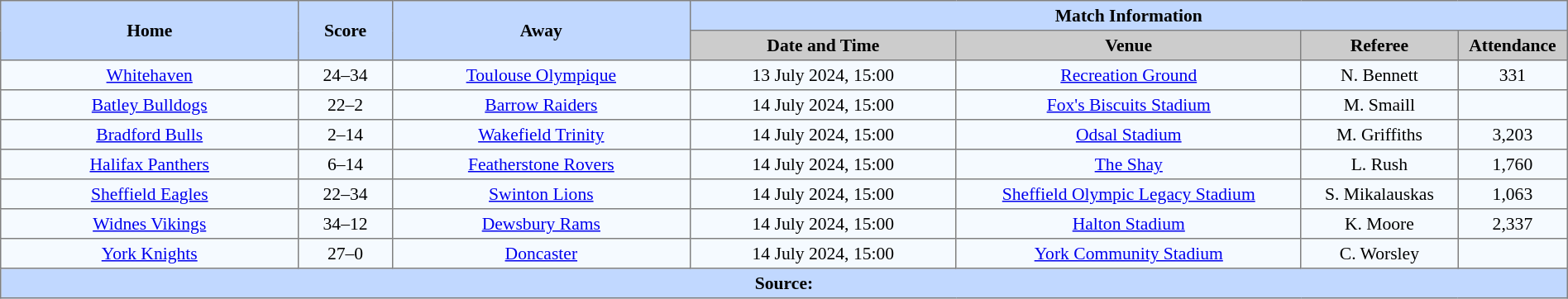<table border=1 style="border-collapse:collapse; font-size:90%; text-align:center;" cellpadding=3 cellspacing=0 width=100%>
<tr bgcolor=#C1D8FF>
<th scope="col" rowspan=2 width=19%>Home</th>
<th scope="col" rowspan=2 width=6%>Score</th>
<th scope="col" rowspan=2 width=19%>Away</th>
<th colspan=6>Match Information</th>
</tr>
<tr bgcolor=#CCCCCC>
<th scope="col" width=17%>Date and Time</th>
<th scope="col" width=22%>Venue</th>
<th scope="col" width=10%>Referee</th>
<th scope="col" width=7%>Attendance</th>
</tr>
<tr bgcolor=#F5FAFF>
<td> <a href='#'>Whitehaven</a></td>
<td>24–34</td>
<td> <a href='#'>Toulouse Olympique</a></td>
<td>13 July 2024, 15:00</td>
<td><a href='#'>Recreation Ground</a></td>
<td>N. Bennett</td>
<td>331</td>
</tr>
<tr bgcolor=#F5FAFF>
<td> <a href='#'>Batley Bulldogs</a></td>
<td>22–2</td>
<td> <a href='#'>Barrow Raiders</a></td>
<td>14 July 2024, 15:00</td>
<td><a href='#'>Fox's Biscuits Stadium</a></td>
<td>M. Smaill</td>
<td></td>
</tr>
<tr bgcolor=#F5FAFF>
<td> <a href='#'>Bradford Bulls</a></td>
<td>2–14</td>
<td> <a href='#'>Wakefield Trinity</a></td>
<td>14 July 2024, 15:00</td>
<td><a href='#'>Odsal Stadium</a></td>
<td>M. Griffiths</td>
<td>3,203</td>
</tr>
<tr bgcolor=#F5FAFF>
<td> <a href='#'>Halifax Panthers</a></td>
<td>6–14</td>
<td> <a href='#'>Featherstone Rovers</a></td>
<td>14 July 2024, 15:00</td>
<td><a href='#'>The Shay</a></td>
<td>L. Rush</td>
<td>1,760</td>
</tr>
<tr bgcolor=#F5FAFF>
<td> <a href='#'>Sheffield Eagles</a></td>
<td>22–34</td>
<td> <a href='#'>Swinton Lions</a></td>
<td>14 July 2024, 15:00</td>
<td><a href='#'>Sheffield Olympic Legacy Stadium</a></td>
<td>S. Mikalauskas</td>
<td>1,063</td>
</tr>
<tr bgcolor=#F5FAFF>
<td> <a href='#'>Widnes Vikings</a></td>
<td>34–12</td>
<td> <a href='#'>Dewsbury Rams</a></td>
<td>14 July 2024, 15:00</td>
<td><a href='#'>Halton Stadium</a></td>
<td>K. Moore</td>
<td>2,337</td>
</tr>
<tr bgcolor=#F5FAFF>
<td> <a href='#'>York Knights</a></td>
<td>27–0</td>
<td> <a href='#'>Doncaster</a></td>
<td>14 July 2024, 15:00</td>
<td><a href='#'>York Community Stadium</a></td>
<td>C. Worsley</td>
<td></td>
</tr>
<tr style="background:#c1d8ff;">
<th colspan=7>Source:</th>
</tr>
</table>
